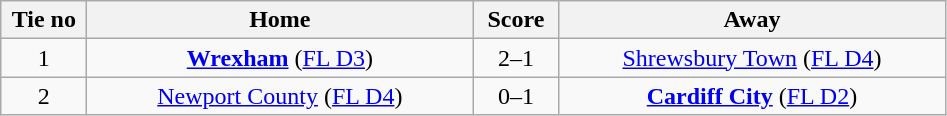<table class="wikitable" style="text-align:center">
<tr>
<th width=50>Tie no</th>
<th width=250>Home</th>
<th width=50>Score</th>
<th width=250>Away</th>
</tr>
<tr>
<td>1</td>
<td><strong><a href='#'>Wrexham</a></strong> (<a href='#'>FL D3</a>)</td>
<td>2–1</td>
<td><a href='#'>Shrewsbury Town</a> (<a href='#'>FL D4</a>)</td>
</tr>
<tr>
<td>2</td>
<td><a href='#'>Newport County</a> (<a href='#'>FL D4</a>)</td>
<td>0–1</td>
<td><strong><a href='#'>Cardiff City</a></strong> (<a href='#'>FL D2</a>)</td>
</tr>
</table>
